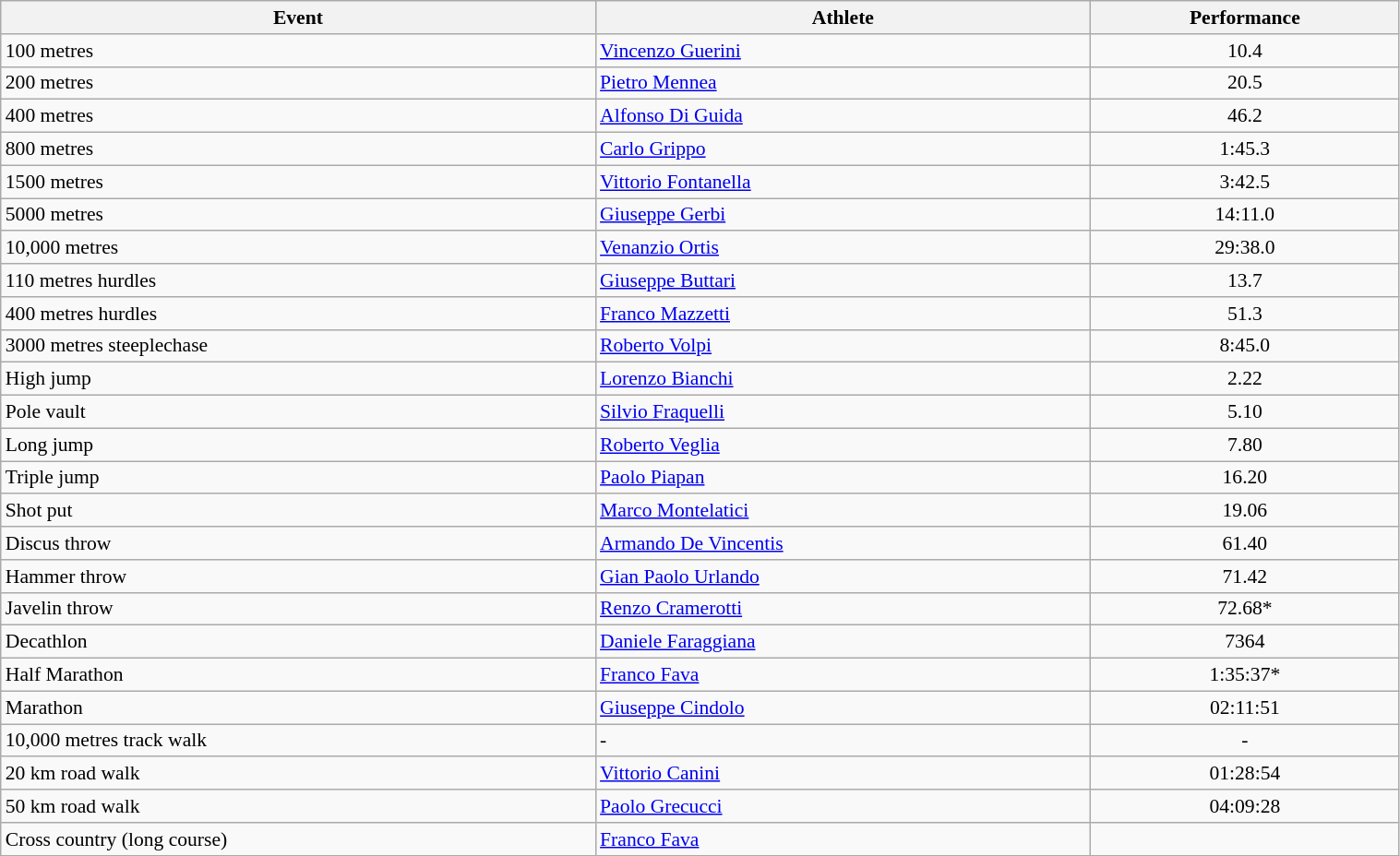<table class="wikitable" width=80% style="font-size:90%; text-align:left;">
<tr>
<th>Event</th>
<th>Athlete</th>
<th>Performance</th>
</tr>
<tr>
<td>100 metres</td>
<td><a href='#'>Vincenzo Guerini</a></td>
<td align=center>10.4</td>
</tr>
<tr>
<td>200 metres</td>
<td><a href='#'>Pietro Mennea</a></td>
<td align=center>20.5</td>
</tr>
<tr>
<td>400 metres</td>
<td><a href='#'>Alfonso Di Guida</a></td>
<td align=center>46.2</td>
</tr>
<tr>
<td>800 metres</td>
<td><a href='#'>Carlo Grippo</a></td>
<td align=center>1:45.3</td>
</tr>
<tr>
<td>1500 metres</td>
<td><a href='#'>Vittorio Fontanella</a></td>
<td align=center>3:42.5</td>
</tr>
<tr>
<td>5000 metres</td>
<td><a href='#'>Giuseppe Gerbi</a></td>
<td align=center>14:11.0</td>
</tr>
<tr>
<td>10,000 metres</td>
<td><a href='#'>Venanzio Ortis</a></td>
<td align=center>29:38.0</td>
</tr>
<tr>
<td>110 metres hurdles</td>
<td><a href='#'>Giuseppe Buttari</a></td>
<td align=center>13.7</td>
</tr>
<tr>
<td>400 metres hurdles</td>
<td><a href='#'>Franco Mazzetti</a></td>
<td align=center>51.3</td>
</tr>
<tr>
<td>3000 metres steeplechase</td>
<td><a href='#'>Roberto Volpi</a></td>
<td align=center>8:45.0</td>
</tr>
<tr>
<td>High jump</td>
<td><a href='#'>Lorenzo Bianchi</a></td>
<td align=center>2.22</td>
</tr>
<tr>
<td>Pole vault</td>
<td><a href='#'>Silvio Fraquelli</a></td>
<td align=center>5.10</td>
</tr>
<tr>
<td>Long jump</td>
<td><a href='#'>Roberto Veglia</a></td>
<td align=center>7.80</td>
</tr>
<tr>
<td>Triple jump</td>
<td><a href='#'>Paolo Piapan</a></td>
<td align=center>16.20</td>
</tr>
<tr>
<td>Shot put</td>
<td><a href='#'>Marco Montelatici</a></td>
<td align=center>19.06</td>
</tr>
<tr>
<td>Discus throw</td>
<td><a href='#'>Armando De Vincentis</a></td>
<td align=center>61.40</td>
</tr>
<tr>
<td>Hammer throw</td>
<td><a href='#'>Gian Paolo Urlando</a></td>
<td align=center>71.42</td>
</tr>
<tr>
<td>Javelin throw</td>
<td><a href='#'>Renzo Cramerotti</a></td>
<td align=center>72.68*</td>
</tr>
<tr>
<td>Decathlon</td>
<td><a href='#'>Daniele Faraggiana</a></td>
<td align=center>7364</td>
</tr>
<tr>
<td>Half Marathon</td>
<td><a href='#'>Franco Fava</a></td>
<td align=center>1:35:37*</td>
</tr>
<tr>
<td>Marathon</td>
<td><a href='#'>Giuseppe Cindolo</a></td>
<td align=center>02:11:51</td>
</tr>
<tr>
<td>10,000 metres track walk</td>
<td>-</td>
<td align=center>-</td>
</tr>
<tr>
<td>20 km road walk</td>
<td><a href='#'>Vittorio Canini</a></td>
<td align=center>01:28:54</td>
</tr>
<tr>
<td>50 km road walk</td>
<td><a href='#'>Paolo Grecucci</a></td>
<td align=center>04:09:28</td>
</tr>
<tr>
<td>Cross country (long course)</td>
<td><a href='#'>Franco Fava</a></td>
<td align=center></td>
</tr>
</table>
